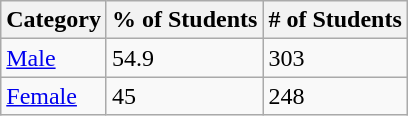<table class="wikitable">
<tr>
<th>Category</th>
<th>% of Students</th>
<th># of Students</th>
</tr>
<tr>
<td><a href='#'>Male</a></td>
<td>54.9</td>
<td>303</td>
</tr>
<tr>
<td><a href='#'>Female</a></td>
<td>45</td>
<td>248</td>
</tr>
</table>
